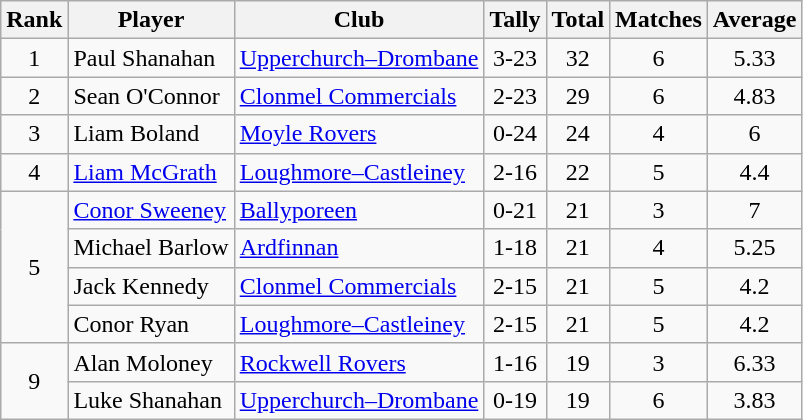<table class="wikitable">
<tr>
<th>Rank</th>
<th>Player</th>
<th>Club</th>
<th>Tally</th>
<th>Total</th>
<th>Matches</th>
<th>Average</th>
</tr>
<tr>
<td style="text-align:center;">1</td>
<td>Paul Shanahan</td>
<td><a href='#'>Upperchurch–Drombane</a></td>
<td align=center>3-23</td>
<td align=center>32</td>
<td align=center>6</td>
<td align=center>5.33</td>
</tr>
<tr>
<td style="text-align:center;">2</td>
<td>Sean O'Connor</td>
<td><a href='#'>Clonmel Commercials</a></td>
<td align=center>2-23</td>
<td align=center>29</td>
<td align=center>6</td>
<td align=center>4.83</td>
</tr>
<tr>
<td rowspan="1" style="text-align:center;">3</td>
<td>Liam Boland</td>
<td><a href='#'>Moyle Rovers</a></td>
<td align=center>0-24</td>
<td align=center>24</td>
<td align=center>4</td>
<td align=center>6</td>
</tr>
<tr>
<td style="text-align:center;">4</td>
<td><a href='#'>Liam McGrath</a></td>
<td><a href='#'>Loughmore–Castleiney</a></td>
<td align=center>2-16</td>
<td align=center>22</td>
<td align=center>5</td>
<td align=center>4.4</td>
</tr>
<tr>
<td rowspan="4" style="text-align:center;">5</td>
<td><a href='#'>Conor Sweeney</a></td>
<td><a href='#'>Ballyporeen</a></td>
<td align=center>0-21</td>
<td align=center>21</td>
<td align=center>3</td>
<td align=center>7</td>
</tr>
<tr>
<td>Michael Barlow</td>
<td><a href='#'>Ardfinnan</a></td>
<td align=center>1-18</td>
<td align=center>21</td>
<td align=center>4</td>
<td align=center>5.25</td>
</tr>
<tr>
<td>Jack Kennedy</td>
<td><a href='#'>Clonmel Commercials</a></td>
<td align=center>2-15</td>
<td align=center>21</td>
<td align=center>5</td>
<td align=center>4.2</td>
</tr>
<tr>
<td>Conor Ryan</td>
<td><a href='#'>Loughmore–Castleiney</a></td>
<td align=center>2-15</td>
<td align=center>21</td>
<td align=center>5</td>
<td align=center>4.2</td>
</tr>
<tr>
<td rowspan="2" style="text-align:center;">9</td>
<td>Alan Moloney</td>
<td><a href='#'>Rockwell Rovers</a></td>
<td align=center>1-16</td>
<td align=center>19</td>
<td align=center>3</td>
<td align=center>6.33</td>
</tr>
<tr>
<td>Luke Shanahan</td>
<td><a href='#'>Upperchurch–Drombane</a></td>
<td align=center>0-19</td>
<td align=center>19</td>
<td align=center>6</td>
<td align=center>3.83</td>
</tr>
</table>
